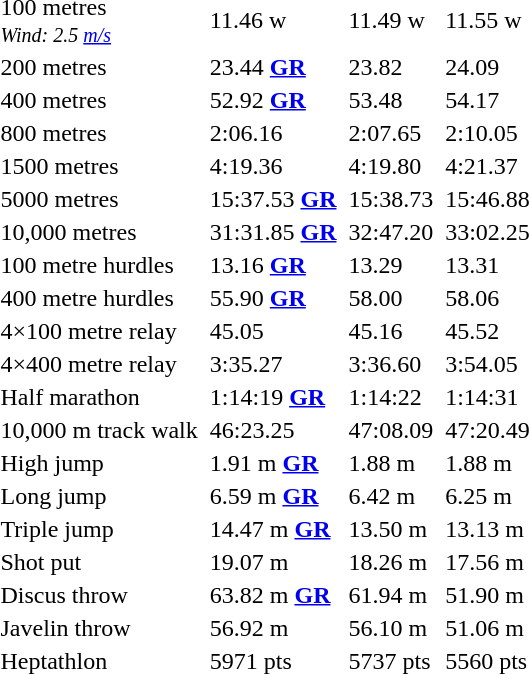<table>
<tr>
<td>100 metres<br><small><em>Wind: 2.5 <a href='#'>m/s</a></em></small></td>
<td></td>
<td>11.46 w</td>
<td></td>
<td>11.49 w</td>
<td></td>
<td>11.55 w</td>
</tr>
<tr>
<td>200 metres</td>
<td></td>
<td>23.44 <strong><a href='#'>GR</a></strong></td>
<td></td>
<td>23.82</td>
<td></td>
<td>24.09</td>
</tr>
<tr>
<td>400 metres</td>
<td></td>
<td>52.92 <strong><a href='#'>GR</a></strong></td>
<td></td>
<td>53.48</td>
<td></td>
<td>54.17</td>
</tr>
<tr>
<td>800 metres</td>
<td></td>
<td>2:06.16</td>
<td></td>
<td>2:07.65</td>
<td></td>
<td>2:10.05</td>
</tr>
<tr>
<td>1500 metres</td>
<td></td>
<td>4:19.36</td>
<td></td>
<td>4:19.80</td>
<td></td>
<td>4:21.37</td>
</tr>
<tr>
<td>5000 metres</td>
<td></td>
<td>15:37.53 <strong><a href='#'>GR</a></strong></td>
<td></td>
<td>15:38.73</td>
<td></td>
<td>15:46.88</td>
</tr>
<tr>
<td>10,000 metres</td>
<td></td>
<td>31:31.85 <strong><a href='#'>GR</a></strong></td>
<td></td>
<td>32:47.20</td>
<td></td>
<td>33:02.25</td>
</tr>
<tr>
<td>100 metre hurdles</td>
<td></td>
<td>13.16 <strong><a href='#'>GR</a></strong></td>
<td></td>
<td>13.29</td>
<td></td>
<td>13.31</td>
</tr>
<tr>
<td>400 metre hurdles</td>
<td></td>
<td>55.90 <strong><a href='#'>GR</a></strong></td>
<td></td>
<td>58.00</td>
<td></td>
<td>58.06</td>
</tr>
<tr>
<td>4×100 metre relay</td>
<td></td>
<td>45.05</td>
<td></td>
<td>45.16</td>
<td></td>
<td>45.52</td>
</tr>
<tr>
<td>4×400 metre relay</td>
<td></td>
<td>3:35.27</td>
<td></td>
<td>3:36.60</td>
<td></td>
<td>3:54.05</td>
</tr>
<tr>
<td>Half marathon</td>
<td></td>
<td>1:14:19 <strong><a href='#'>GR</a></strong></td>
<td></td>
<td>1:14:22</td>
<td></td>
<td>1:14:31</td>
</tr>
<tr>
<td>10,000 m track walk</td>
<td></td>
<td>46:23.25</td>
<td></td>
<td>47:08.09</td>
<td></td>
<td>47:20.49</td>
</tr>
<tr>
<td>High jump</td>
<td></td>
<td>1.91 m <strong><a href='#'>GR</a></strong></td>
<td></td>
<td>1.88 m</td>
<td></td>
<td>1.88 m</td>
</tr>
<tr>
<td>Long jump</td>
<td></td>
<td>6.59 m <strong><a href='#'>GR</a></strong></td>
<td></td>
<td>6.42 m</td>
<td></td>
<td>6.25 m</td>
</tr>
<tr>
<td>Triple jump</td>
<td></td>
<td>14.47 m <strong><a href='#'>GR</a></strong></td>
<td></td>
<td>13.50 m</td>
<td></td>
<td>13.13 m</td>
</tr>
<tr>
<td>Shot put</td>
<td></td>
<td>19.07 m</td>
<td></td>
<td>18.26 m</td>
<td></td>
<td>17.56 m</td>
</tr>
<tr>
<td>Discus throw</td>
<td></td>
<td>63.82 m <strong><a href='#'>GR</a></strong></td>
<td></td>
<td>61.94 m</td>
<td></td>
<td>51.90 m</td>
</tr>
<tr>
<td>Javelin throw</td>
<td></td>
<td>56.92 m</td>
<td></td>
<td>56.10 m</td>
<td></td>
<td>51.06 m</td>
</tr>
<tr>
<td>Heptathlon</td>
<td></td>
<td>5971 pts</td>
<td></td>
<td>5737 pts</td>
<td></td>
<td>5560 pts</td>
</tr>
</table>
